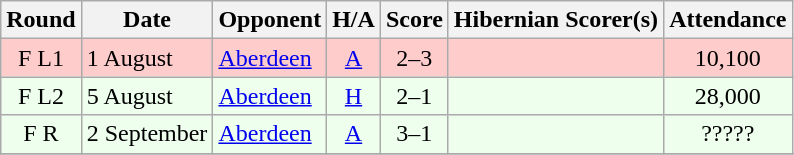<table class="wikitable" style="text-align:center">
<tr>
<th>Round</th>
<th>Date</th>
<th>Opponent</th>
<th>H/A</th>
<th>Score</th>
<th>Hibernian Scorer(s)</th>
<th>Attendance</th>
</tr>
<tr bgcolor=#FFCCCC>
<td>F L1</td>
<td align=left>1 August</td>
<td align=left><a href='#'>Aberdeen</a></td>
<td><a href='#'>A</a></td>
<td>2–3</td>
<td align=left></td>
<td>10,100</td>
</tr>
<tr bgcolor=#EEFFEE>
<td>F L2</td>
<td align=left>5 August</td>
<td align=left><a href='#'>Aberdeen</a></td>
<td><a href='#'>H</a></td>
<td>2–1</td>
<td align=left></td>
<td>28,000</td>
</tr>
<tr bgcolor=#EEFFEE>
<td>F R</td>
<td align=left>2 September</td>
<td align=left><a href='#'>Aberdeen</a></td>
<td><a href='#'>A</a></td>
<td>3–1</td>
<td align=left></td>
<td>?????</td>
</tr>
<tr>
</tr>
</table>
